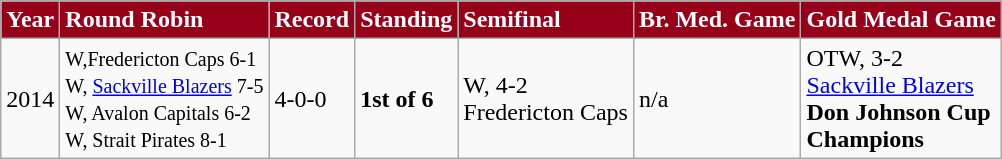<table class="wikitable">
<tr style="font-weight:bold; color:#FFFFFF" bgcolor="#960018" |>
<td>Year</td>
<td>Round Robin</td>
<td>Record</td>
<td>Standing</td>
<td>Semifinal</td>
<td>Br. Med. Game</td>
<td>Gold Medal Game</td>
</tr>
<tr>
<td>2014</td>
<td><small> W,Fredericton Caps 6-1<br>W, <a href='#'>Sackville Blazers</a> 7-5<br>W, Avalon Capitals 6-2<br>W, Strait Pirates 8-1</small></td>
<td>4-0-0</td>
<td><strong>1st of 6</strong></td>
<td>W, 4-2<br>Fredericton Caps</td>
<td>n/a</td>
<td>OTW, 3-2<br><a href='#'>Sackville Blazers</a><br><strong>Don Johnson Cup<br> Champions</strong></td>
</tr>
</table>
